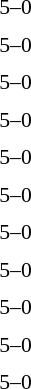<table style="font-size:90%">
<tr>
<td colspan="3"></td>
</tr>
<tr>
<td align="right"><strong></strong></td>
<td align="center">5–0</td>
<td></td>
</tr>
<tr>
<td colspan="3"></td>
</tr>
<tr>
<td align="right"><strong></strong></td>
<td align="center">5–0</td>
<td></td>
</tr>
<tr>
<td colspan="3"></td>
</tr>
<tr>
<td align="right"><strong></strong></td>
<td align="center">5–0</td>
<td></td>
</tr>
<tr>
<td colspan="3"></td>
</tr>
<tr>
<td align="right"><strong></strong></td>
<td align="center">5–0</td>
<td></td>
</tr>
<tr>
<td colspan="3"></td>
</tr>
<tr>
<td width="150" align="right"><strong></strong></td>
<td width="100" align="center">5–0</td>
<td></td>
</tr>
<tr>
<td colspan="3"></td>
</tr>
<tr>
<td align="right"><strong></strong></td>
<td align="center">5–0</td>
<td></td>
</tr>
<tr>
<td colspan="3"></td>
</tr>
<tr>
<td align="right"><strong></strong></td>
<td align="center">5–0</td>
<td></td>
</tr>
<tr>
<td colspan="3"></td>
</tr>
<tr>
<td align="right"><strong></strong></td>
<td align="center">5–0</td>
<td></td>
</tr>
<tr>
<td colspan="3"></td>
</tr>
<tr>
<td align="right"><strong></strong></td>
<td align="center">5–0</td>
<td></td>
</tr>
<tr>
<td colspan="3"></td>
</tr>
<tr>
<td align="right"><strong></strong></td>
<td align="center">5–0</td>
<td></td>
</tr>
<tr>
<td colspan="3"></td>
</tr>
<tr>
<td width="150" align="right"><strong></strong></td>
<td width="100" align="center">5–0</td>
<td></td>
</tr>
<tr>
<td colspan="3"></td>
</tr>
</table>
